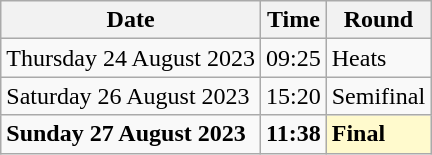<table class="wikitable">
<tr>
<th>Date</th>
<th>Time</th>
<th>Round</th>
</tr>
<tr>
<td>Thursday 24 August 2023</td>
<td>09:25</td>
<td>Heats</td>
</tr>
<tr>
<td>Saturday 26 August 2023</td>
<td>15:20</td>
<td>Semifinal</td>
</tr>
<tr>
<td><strong>Sunday 27 August 2023</strong></td>
<td><strong>11:38</strong></td>
<td style=background:lemonchiffon><strong>Final</strong></td>
</tr>
</table>
